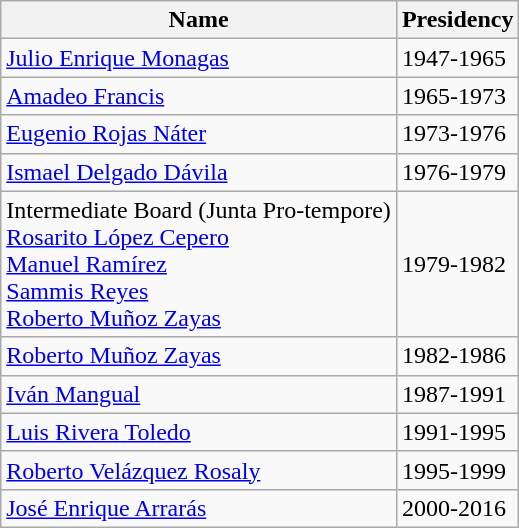<table class="wikitable">
<tr>
<th>Name</th>
<th>Presidency</th>
</tr>
<tr>
<td><a href='#'>Julio Enrique Monagas</a></td>
<td>1947-1965</td>
</tr>
<tr>
<td><a href='#'>Amadeo Francis</a></td>
<td>1965-1973</td>
</tr>
<tr>
<td><a href='#'>Eugenio Rojas Náter</a></td>
<td>1973-1976</td>
</tr>
<tr>
<td><a href='#'>Ismael Delgado Dávila</a></td>
<td>1976-1979</td>
</tr>
<tr>
<td>Intermediate Board (Junta Pro-tempore)<br><a href='#'>Rosarito López Cepero</a> <br> <a href='#'>Manuel Ramírez</a> <br> <a href='#'>Sammis Reyes</a> <br> <a href='#'>Roberto Muñoz Zayas</a></td>
<td>1979-1982</td>
</tr>
<tr>
<td><a href='#'>Roberto Muñoz Zayas</a></td>
<td>1982-1986</td>
</tr>
<tr>
<td><a href='#'>Iván Mangual</a></td>
<td>1987-1991</td>
</tr>
<tr>
<td><a href='#'>Luis Rivera Toledo</a></td>
<td>1991-1995</td>
</tr>
<tr>
<td><a href='#'>Roberto Velázquez Rosaly</a></td>
<td>1995-1999</td>
</tr>
<tr>
<td><a href='#'>José Enrique Arrarás</a></td>
<td>2000-2016</td>
</tr>
</table>
